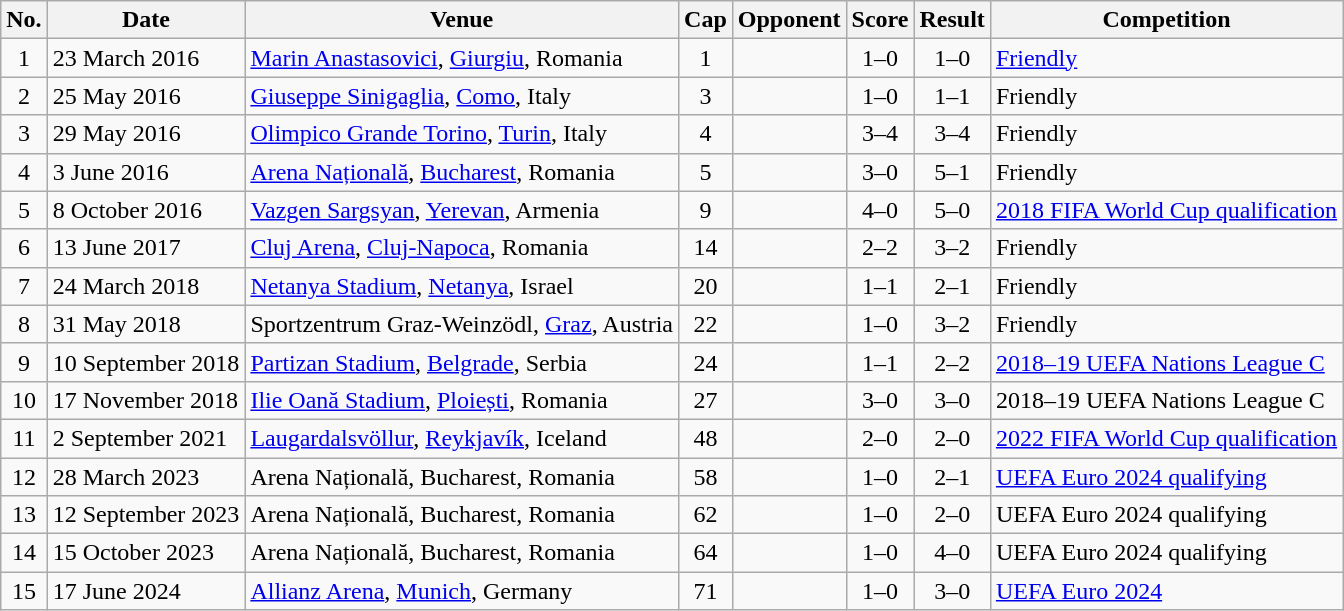<table class="wikitable sortable">
<tr>
<th scope="col">No.</th>
<th scope="col" data-sort-type="date">Date</th>
<th scope="col">Venue</th>
<th scope="col">Cap</th>
<th scope="col">Opponent</th>
<th scope="col">Score</th>
<th scope="col">Result</th>
<th scope="col">Competition</th>
</tr>
<tr>
<td align="center">1</td>
<td>23 March 2016</td>
<td><a href='#'>Marin Anastasovici</a>, <a href='#'>Giurgiu</a>, Romania</td>
<td align=center>1</td>
<td></td>
<td align="center">1–0</td>
<td align="center">1–0</td>
<td><a href='#'>Friendly</a></td>
</tr>
<tr>
<td align="center">2</td>
<td>25 May 2016</td>
<td><a href='#'>Giuseppe Sinigaglia</a>, <a href='#'>Como</a>, Italy</td>
<td align="center">3</td>
<td></td>
<td align="center">1–0</td>
<td align="center">1–1</td>
<td>Friendly</td>
</tr>
<tr>
<td align="center">3</td>
<td>29 May 2016</td>
<td><a href='#'>Olimpico Grande Torino</a>, <a href='#'>Turin</a>, Italy</td>
<td align="center">4</td>
<td></td>
<td align="center">3–4</td>
<td align="center">3–4</td>
<td>Friendly</td>
</tr>
<tr>
<td align="center">4</td>
<td>3 June 2016</td>
<td><a href='#'>Arena Națională</a>, <a href='#'>Bucharest</a>, Romania</td>
<td align=center>5</td>
<td></td>
<td align="center">3–0</td>
<td align="center">5–1</td>
<td>Friendly</td>
</tr>
<tr>
<td align="center">5</td>
<td>8 October 2016</td>
<td><a href='#'>Vazgen Sargsyan</a>, <a href='#'>Yerevan</a>, Armenia</td>
<td align="center">9</td>
<td></td>
<td align="center">4–0</td>
<td align="center">5–0</td>
<td><a href='#'>2018 FIFA World Cup qualification</a></td>
</tr>
<tr>
<td align="center">6</td>
<td>13 June 2017</td>
<td><a href='#'>Cluj Arena</a>, <a href='#'>Cluj-Napoca</a>, Romania</td>
<td align="center">14</td>
<td></td>
<td align="center">2–2</td>
<td align="center">3–2</td>
<td>Friendly</td>
</tr>
<tr>
<td align="center">7</td>
<td>24 March 2018</td>
<td><a href='#'>Netanya Stadium</a>, <a href='#'>Netanya</a>, Israel</td>
<td align="center">20</td>
<td></td>
<td align="center">1–1</td>
<td align="center">2–1</td>
<td>Friendly</td>
</tr>
<tr>
<td align="center">8</td>
<td>31 May 2018</td>
<td>Sportzentrum Graz-Weinzödl, <a href='#'>Graz</a>, Austria</td>
<td align="center">22</td>
<td></td>
<td align="center">1–0</td>
<td align="center">3–2</td>
<td>Friendly</td>
</tr>
<tr>
<td align="center">9</td>
<td>10 September 2018</td>
<td><a href='#'>Partizan Stadium</a>, <a href='#'>Belgrade</a>, Serbia</td>
<td align="center">24</td>
<td></td>
<td align="center">1–1</td>
<td align="center">2–2</td>
<td><a href='#'>2018–19 UEFA Nations League C</a></td>
</tr>
<tr>
<td align="center">10</td>
<td>17 November 2018</td>
<td><a href='#'>Ilie Oană Stadium</a>, <a href='#'>Ploiești</a>, Romania</td>
<td align="center">27</td>
<td></td>
<td align="center">3–0</td>
<td align="center">3–0</td>
<td>2018–19 UEFA Nations League C</td>
</tr>
<tr>
<td align="center">11</td>
<td>2 September 2021</td>
<td><a href='#'>Laugardalsvöllur</a>, <a href='#'>Reykjavík</a>, Iceland</td>
<td align="center">48</td>
<td></td>
<td align="center">2–0</td>
<td align="center">2–0</td>
<td><a href='#'>2022 FIFA World Cup qualification</a></td>
</tr>
<tr>
<td align="center">12</td>
<td>28 March 2023</td>
<td>Arena Națională, Bucharest, Romania</td>
<td align="center">58</td>
<td></td>
<td align="center">1–0</td>
<td align="center">2–1</td>
<td><a href='#'>UEFA Euro 2024 qualifying</a></td>
</tr>
<tr>
<td align="center">13</td>
<td>12 September 2023</td>
<td>Arena Națională, Bucharest, Romania</td>
<td align="center">62</td>
<td></td>
<td align="center">1–0</td>
<td align="center">2–0</td>
<td>UEFA Euro 2024 qualifying</td>
</tr>
<tr>
<td align="center">14</td>
<td>15 October 2023</td>
<td>Arena Națională, Bucharest, Romania</td>
<td align="center">64</td>
<td></td>
<td align="center">1–0</td>
<td align="center">4–0</td>
<td>UEFA Euro 2024 qualifying</td>
</tr>
<tr>
<td align="center">15</td>
<td>17 June 2024</td>
<td><a href='#'>Allianz Arena</a>, <a href='#'>Munich</a>, Germany</td>
<td align="center">71</td>
<td></td>
<td align="center">1–0</td>
<td align="center">3–0</td>
<td><a href='#'>UEFA Euro 2024</a></td>
</tr>
</table>
